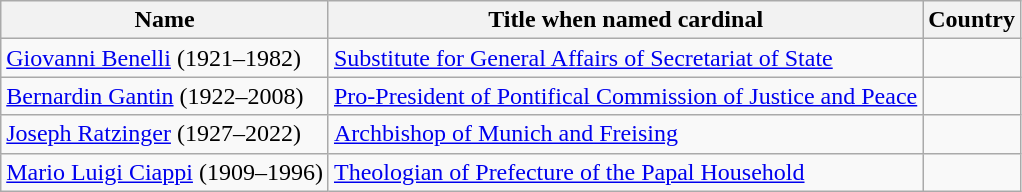<table class="wikitable sortable">
<tr>
<th>Name</th>
<th>Title when named cardinal</th>
<th>Country</th>
</tr>
<tr>
<td><a href='#'>Giovanni Benelli</a> (1921–1982)</td>
<td><a href='#'>Substitute for General Affairs of Secretariat of State</a></td>
<td></td>
</tr>
<tr>
<td><a href='#'>Bernardin Gantin</a> (1922–2008)</td>
<td><a href='#'>Pro-President of Pontifical Commission of Justice and Peace</a></td>
<td></td>
</tr>
<tr>
<td><a href='#'>Joseph Ratzinger</a> (1927–2022)</td>
<td><a href='#'>Archbishop of Munich and Freising</a></td>
<td></td>
</tr>
<tr>
<td><a href='#'>Mario Luigi Ciappi</a> (1909–1996)</td>
<td><a href='#'>Theologian of Prefecture of the Papal Household</a></td>
<td></td>
</tr>
</table>
